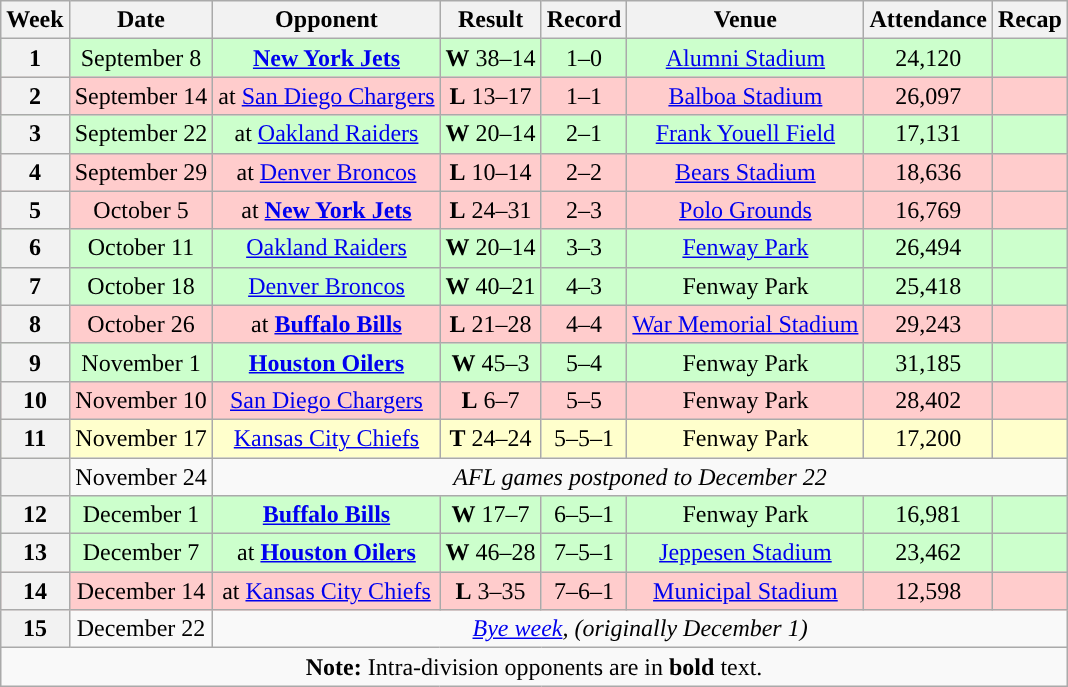<table class="wikitable" style="text-align:center">
<tr>
<th>Week</th>
<th>Date</th>
<th>Opponent</th>
<th>Result</th>
<th>Record</th>
<th>Venue</th>
<th>Attendance</th>
<th>Recap</th>
</tr>
<tr style="background:#cfc">
<th>1</th>
<td>September 8</td>
<td><strong><a href='#'>New York Jets</a></strong></td>
<td><strong>W</strong> 38–14</td>
<td>1–0</td>
<td><a href='#'>Alumni Stadium</a></td>
<td>24,120</td>
<td></td>
</tr>
<tr style="background:#fcc">
<th>2</th>
<td>September 14</td>
<td>at <a href='#'>San Diego Chargers</a></td>
<td><strong>L</strong> 13–17</td>
<td>1–1</td>
<td><a href='#'>Balboa Stadium</a></td>
<td>26,097</td>
<td></td>
</tr>
<tr style="background:#cfc">
<th>3</th>
<td>September 22</td>
<td>at <a href='#'>Oakland Raiders</a></td>
<td><strong>W</strong> 20–14</td>
<td>2–1</td>
<td><a href='#'>Frank Youell Field</a></td>
<td>17,131</td>
<td></td>
</tr>
<tr style="background:#fcc">
<th>4</th>
<td>September 29</td>
<td>at <a href='#'>Denver Broncos</a></td>
<td><strong>L</strong> 10–14</td>
<td>2–2</td>
<td><a href='#'>Bears Stadium</a></td>
<td>18,636</td>
<td></td>
</tr>
<tr style="background:#fcc">
<th>5</th>
<td>October 5</td>
<td>at <strong><a href='#'>New York Jets</a></strong></td>
<td><strong>L</strong> 24–31</td>
<td>2–3</td>
<td><a href='#'>Polo Grounds</a></td>
<td>16,769</td>
<td></td>
</tr>
<tr style="background:#cfc">
<th>6</th>
<td>October 11</td>
<td><a href='#'>Oakland Raiders</a></td>
<td><strong>W</strong> 20–14</td>
<td>3–3</td>
<td><a href='#'>Fenway Park</a></td>
<td>26,494</td>
<td></td>
</tr>
<tr style="background:#cfc">
<th>7</th>
<td>October 18</td>
<td><a href='#'>Denver Broncos</a></td>
<td><strong>W</strong> 40–21</td>
<td>4–3</td>
<td>Fenway Park</td>
<td>25,418</td>
<td></td>
</tr>
<tr style="background:#fcc">
<th>8</th>
<td>October 26</td>
<td>at <strong><a href='#'>Buffalo Bills</a></strong></td>
<td><strong>L</strong> 21–28</td>
<td>4–4</td>
<td><a href='#'>War Memorial Stadium</a></td>
<td>29,243</td>
<td></td>
</tr>
<tr style="background:#cfc">
<th>9</th>
<td>November 1</td>
<td><strong><a href='#'>Houston Oilers</a></strong></td>
<td><strong>W</strong> 45–3</td>
<td>5–4</td>
<td>Fenway Park</td>
<td>31,185</td>
<td></td>
</tr>
<tr style="background:#fcc">
<th>10</th>
<td>November 10</td>
<td><a href='#'>San Diego Chargers</a></td>
<td><strong>L</strong> 6–7</td>
<td>5–5</td>
<td>Fenway Park</td>
<td>28,402</td>
<td></td>
</tr>
<tr style="background:#ffc">
<th>11</th>
<td>November 17</td>
<td><a href='#'>Kansas City Chiefs</a></td>
<td><strong>T</strong> 24–24</td>
<td>5–5–1</td>
<td>Fenway Park</td>
<td>17,200</td>
<td></td>
</tr>
<tr>
<th align=center></th>
<td>November 24</td>
<td colspan="7" style="text-align:center;"><em>AFL games postponed to December 22</em></td>
</tr>
<tr style="background:#cfc">
<th>12</th>
<td>December 1</td>
<td><strong><a href='#'>Buffalo Bills</a></strong></td>
<td><strong>W</strong> 17–7</td>
<td>6–5–1</td>
<td>Fenway Park</td>
<td>16,981</td>
<td></td>
</tr>
<tr style="background:#cfc">
<th>13</th>
<td>December 7</td>
<td>at <strong><a href='#'>Houston Oilers</a></strong></td>
<td><strong>W</strong> 46–28</td>
<td>7–5–1</td>
<td><a href='#'>Jeppesen Stadium</a></td>
<td>23,462</td>
<td></td>
</tr>
<tr style="background:#fcc">
<th>14</th>
<td>December 14</td>
<td>at <a href='#'>Kansas City Chiefs</a></td>
<td><strong>L</strong> 3–35</td>
<td>7–6–1</td>
<td><a href='#'>Municipal Stadium</a></td>
<td>12,598</td>
<td></td>
</tr>
<tr>
<th>15</th>
<td>December 22</td>
<td colspan="7" style="text-align:center;"><em><a href='#'>Bye week</a>, (originally December 1)</em></td>
</tr>
<tr>
<td colspan="8"><strong>Note:</strong> Intra-division opponents are in <strong>bold</strong> text.</td>
</tr>
</table>
